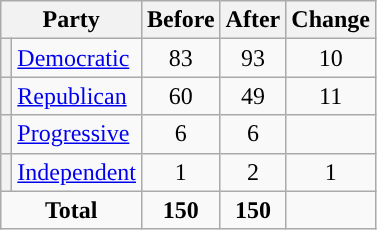<table class="wikitable" style="text-align:center;">
<tr>
<th colspan="2">Party</th>
<th>Before</th>
<th>After</th>
<th>Change</th>
</tr>
<tr>
<th style="background-color:"></th>
<td style="text-align:left;"><a href='#'>Democratic</a></td>
<td>83</td>
<td>93</td>
<td> 10</td>
</tr>
<tr>
<th style="background-color:"></th>
<td style="text-align:left;"><a href='#'>Republican</a></td>
<td>60</td>
<td>49</td>
<td> 11</td>
</tr>
<tr>
<th style="background-color:"></th>
<td style="text-align:left;"><a href='#'>Progressive</a></td>
<td>6</td>
<td>6</td>
<td></td>
</tr>
<tr>
<th style="background-color:"></th>
<td style="text-align:left;"><a href='#'>Independent</a></td>
<td>1</td>
<td>2</td>
<td> 1</td>
</tr>
<tr>
<td colspan="2"><strong>Total</strong></td>
<td><strong>150</strong></td>
<td><strong>150</strong></td>
<td></td>
</tr>
</table>
